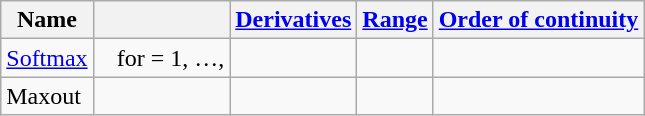<table class="wikitable sortable">
<tr>
<th>Name</th>
<th></th>
<th><a href='#'>Derivatives</a></th>
<th><a href='#'>Range</a></th>
<th><a href='#'>Order of continuity</a></th>
</tr>
<tr>
<td><a href='#'>Softmax</a></td>
<td>    for  = 1, …, </td>
<td></td>
<td></td>
<td></td>
</tr>
<tr>
<td>Maxout</td>
<td></td>
<td></td>
<td></td>
<td></td>
</tr>
</table>
